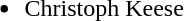<table>
<tr valign ="top">
<td width="300"><br><ul><li>Christoph Keese</li></ul></td>
</tr>
</table>
